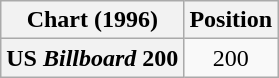<table class="wikitable plainrowheaders" style="text-align:center">
<tr>
<th scope="col">Chart (1996)</th>
<th scope="col">Position</th>
</tr>
<tr>
<th scope="row">US <em>Billboard</em> 200</th>
<td>200</td>
</tr>
</table>
